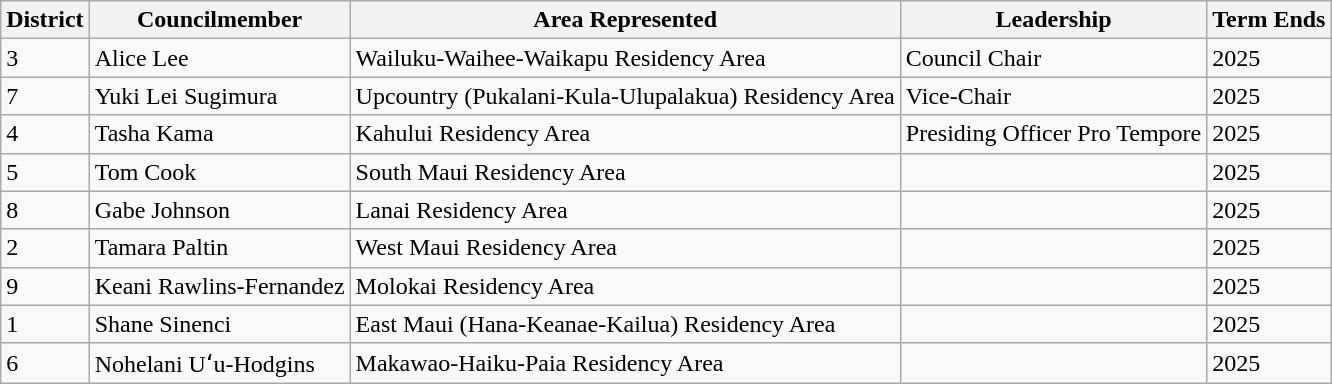<table class="wikitable sortable">
<tr>
<th>District</th>
<th>Councilmember</th>
<th>Area Represented</th>
<th>Leadership</th>
<th>Term Ends</th>
</tr>
<tr>
<td>3</td>
<td>Alice Lee</td>
<td>Wailuku-Waihee-Waikapu Residency Area</td>
<td>Council Chair</td>
<td>2025</td>
</tr>
<tr>
<td>7</td>
<td>Yuki Lei Sugimura</td>
<td>Upcountry (Pukalani-Kula-Ulupalakua) Residency Area</td>
<td>Vice-Chair</td>
<td>2025</td>
</tr>
<tr>
<td>4</td>
<td>Tasha Kama</td>
<td>Kahului Residency Area</td>
<td>Presiding Officer Pro Tempore</td>
<td>2025</td>
</tr>
<tr>
<td>5</td>
<td>Tom Cook</td>
<td>South Maui Residency Area</td>
<td></td>
<td>2025</td>
</tr>
<tr>
<td>8</td>
<td>Gabe Johnson</td>
<td>Lanai Residency Area</td>
<td></td>
<td>2025</td>
</tr>
<tr>
<td>2</td>
<td>Tamara Paltin</td>
<td>West Maui Residency Area</td>
<td></td>
<td>2025</td>
</tr>
<tr>
<td>9</td>
<td>Keani Rawlins-Fernandez</td>
<td>Molokai Residency Area</td>
<td></td>
<td>2025</td>
</tr>
<tr>
<td>1</td>
<td>Shane Sinenci</td>
<td>East Maui (Hana-Keanae-Kailua) Residency Area</td>
<td></td>
<td>2025</td>
</tr>
<tr>
<td>6</td>
<td>Nohelani Uʻu-Hodgins</td>
<td>Makawao-Haiku-Paia Residency Area</td>
<td></td>
<td>2025</td>
</tr>
</table>
